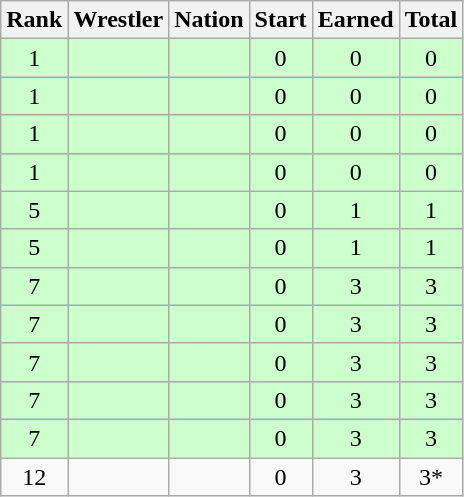<table class="wikitable sortable" style="text-align:center;">
<tr>
<th>Rank</th>
<th>Wrestler</th>
<th>Nation</th>
<th>Start</th>
<th>Earned</th>
<th>Total</th>
</tr>
<tr style="background:#cfc;">
<td>1</td>
<td align=left></td>
<td align=left></td>
<td>0</td>
<td>0</td>
<td>0</td>
</tr>
<tr style="background:#cfc;">
<td>1</td>
<td align=left></td>
<td align=left></td>
<td>0</td>
<td>0</td>
<td>0</td>
</tr>
<tr style="background:#cfc;">
<td>1</td>
<td align=left></td>
<td align=left></td>
<td>0</td>
<td>0</td>
<td>0</td>
</tr>
<tr style="background:#cfc;">
<td>1</td>
<td align=left></td>
<td align=left></td>
<td>0</td>
<td>0</td>
<td>0</td>
</tr>
<tr style="background:#cfc;">
<td>5</td>
<td align=left></td>
<td align=left></td>
<td>0</td>
<td>1</td>
<td>1</td>
</tr>
<tr style="background:#cfc;">
<td>5</td>
<td align=left></td>
<td align=left></td>
<td>0</td>
<td>1</td>
<td>1</td>
</tr>
<tr style="background:#cfc;">
<td>7</td>
<td align=left></td>
<td align=left></td>
<td>0</td>
<td>3</td>
<td>3</td>
</tr>
<tr style="background:#cfc;">
<td>7</td>
<td align=left></td>
<td align=left></td>
<td>0</td>
<td>3</td>
<td>3</td>
</tr>
<tr style="background:#cfc;">
<td>7</td>
<td align=left></td>
<td align=left></td>
<td>0</td>
<td>3</td>
<td>3</td>
</tr>
<tr style="background:#cfc;">
<td>7</td>
<td align=left></td>
<td align=left></td>
<td>0</td>
<td>3</td>
<td>3</td>
</tr>
<tr style="background:#cfc;">
<td>7</td>
<td align=left></td>
<td align=left></td>
<td>0</td>
<td>3</td>
<td>3</td>
</tr>
<tr>
<td>12</td>
<td align=left></td>
<td align=left></td>
<td>0</td>
<td>3</td>
<td>3*</td>
</tr>
</table>
